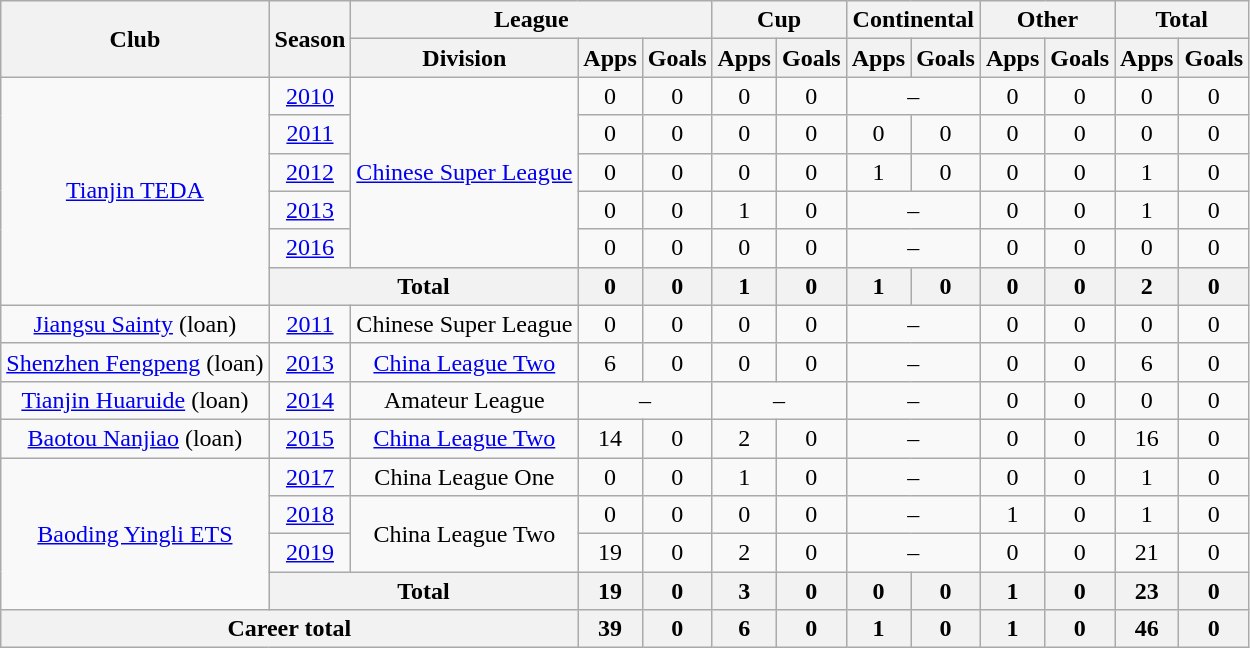<table class="wikitable" style="text-align: center">
<tr>
<th rowspan="2">Club</th>
<th rowspan="2">Season</th>
<th colspan="3">League</th>
<th colspan="2">Cup</th>
<th colspan="2">Continental</th>
<th colspan="2">Other</th>
<th colspan="2">Total</th>
</tr>
<tr>
<th>Division</th>
<th>Apps</th>
<th>Goals</th>
<th>Apps</th>
<th>Goals</th>
<th>Apps</th>
<th>Goals</th>
<th>Apps</th>
<th>Goals</th>
<th>Apps</th>
<th>Goals</th>
</tr>
<tr>
<td rowspan=6><a href='#'>Tianjin TEDA</a></td>
<td><a href='#'>2010</a></td>
<td rowspan=5><a href='#'>Chinese Super League</a></td>
<td>0</td>
<td>0</td>
<td>0</td>
<td>0</td>
<td colspan="2">–</td>
<td>0</td>
<td>0</td>
<td>0</td>
<td>0</td>
</tr>
<tr>
<td><a href='#'>2011</a></td>
<td>0</td>
<td>0</td>
<td>0</td>
<td>0</td>
<td>0</td>
<td>0</td>
<td>0</td>
<td>0</td>
<td>0</td>
<td>0</td>
</tr>
<tr>
<td><a href='#'>2012</a></td>
<td>0</td>
<td>0</td>
<td>0</td>
<td>0</td>
<td>1</td>
<td>0</td>
<td>0</td>
<td>0</td>
<td>1</td>
<td>0</td>
</tr>
<tr>
<td><a href='#'>2013</a></td>
<td>0</td>
<td>0</td>
<td>1</td>
<td>0</td>
<td colspan="2">–</td>
<td>0</td>
<td>0</td>
<td>1</td>
<td>0</td>
</tr>
<tr>
<td><a href='#'>2016</a></td>
<td>0</td>
<td>0</td>
<td>0</td>
<td>0</td>
<td colspan="2">–</td>
<td>0</td>
<td>0</td>
<td>0</td>
<td>0</td>
</tr>
<tr>
<th colspan="2"><strong>Total</strong></th>
<th>0</th>
<th>0</th>
<th>1</th>
<th>0</th>
<th>1</th>
<th>0</th>
<th>0</th>
<th>0</th>
<th>2</th>
<th>0</th>
</tr>
<tr>
<td><a href='#'>Jiangsu Sainty</a> (loan)</td>
<td><a href='#'>2011</a></td>
<td>Chinese Super League</td>
<td>0</td>
<td>0</td>
<td>0</td>
<td>0</td>
<td colspan="2">–</td>
<td>0</td>
<td>0</td>
<td>0</td>
<td>0</td>
</tr>
<tr>
<td><a href='#'>Shenzhen Fengpeng</a> (loan)</td>
<td><a href='#'>2013</a></td>
<td><a href='#'>China League Two</a></td>
<td>6</td>
<td>0</td>
<td>0</td>
<td>0</td>
<td colspan="2">–</td>
<td>0</td>
<td>0</td>
<td>6</td>
<td>0</td>
</tr>
<tr>
<td><a href='#'>Tianjin Huaruide</a> (loan)</td>
<td><a href='#'>2014</a></td>
<td>Amateur League</td>
<td colspan="2">–</td>
<td colspan="2">–</td>
<td colspan="2">–</td>
<td>0</td>
<td>0</td>
<td>0</td>
<td>0</td>
</tr>
<tr>
<td><a href='#'>Baotou Nanjiao</a> (loan)</td>
<td><a href='#'>2015</a></td>
<td><a href='#'>China League Two</a></td>
<td>14</td>
<td>0</td>
<td>2</td>
<td>0</td>
<td colspan="2">–</td>
<td>0</td>
<td>0</td>
<td>16</td>
<td>0</td>
</tr>
<tr>
<td rowspan=4><a href='#'>Baoding Yingli ETS</a></td>
<td><a href='#'>2017</a></td>
<td>China League One</td>
<td>0</td>
<td>0</td>
<td>1</td>
<td>0</td>
<td colspan="2">–</td>
<td>0</td>
<td>0</td>
<td>1</td>
<td>0</td>
</tr>
<tr>
<td><a href='#'>2018</a></td>
<td rowspan="2">China League Two</td>
<td>0</td>
<td>0</td>
<td>0</td>
<td>0</td>
<td colspan="2">–</td>
<td>1</td>
<td>0</td>
<td>1</td>
<td>0</td>
</tr>
<tr>
<td><a href='#'>2019</a></td>
<td>19</td>
<td>0</td>
<td>2</td>
<td>0</td>
<td colspan="2">–</td>
<td>0</td>
<td>0</td>
<td>21</td>
<td>0</td>
</tr>
<tr>
<th colspan="2"><strong>Total</strong></th>
<th>19</th>
<th>0</th>
<th>3</th>
<th>0</th>
<th>0</th>
<th>0</th>
<th>1</th>
<th>0</th>
<th>23</th>
<th>0</th>
</tr>
<tr>
<th colspan=3>Career total</th>
<th>39</th>
<th>0</th>
<th>6</th>
<th>0</th>
<th>1</th>
<th>0</th>
<th>1</th>
<th>0</th>
<th>46</th>
<th>0</th>
</tr>
</table>
